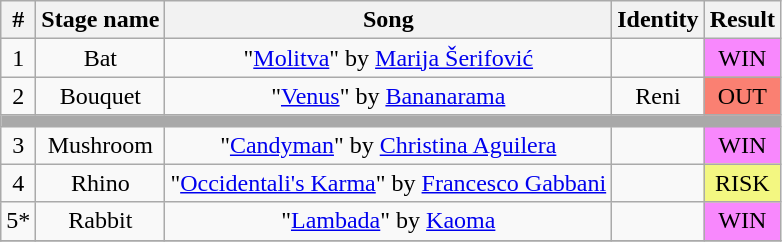<table class="wikitable plainrowheaders" style="text-align: center;">
<tr>
<th>#</th>
<th>Stage name</th>
<th>Song</th>
<th>Identity</th>
<th>Result</th>
</tr>
<tr>
<td>1</td>
<td>Bat</td>
<td>"<a href='#'>Molitva</a>" by <a href='#'>Marija Šerifović</a></td>
<td></td>
<td bgcolor="#F888FD">WIN</td>
</tr>
<tr>
<td>2</td>
<td>Bouquet</td>
<td>"<a href='#'>Venus</a>" by <a href='#'>Bananarama</a></td>
<td>Reni</td>
<td bgcolor=salmon>OUT</td>
</tr>
<tr>
<td colspan="5" style="background:darkgray"></td>
</tr>
<tr>
<td>3</td>
<td>Mushroom</td>
<td>"<a href='#'>Candyman</a>" by <a href='#'>Christina Aguilera</a></td>
<td></td>
<td bgcolor="#F888FD">WIN</td>
</tr>
<tr>
<td>4</td>
<td>Rhino</td>
<td>"<a href='#'>Occidentali's Karma</a>" by <a href='#'>Francesco Gabbani</a></td>
<td></td>
<td bgcolor="#F3F781">RISK</td>
</tr>
<tr>
<td>5*</td>
<td>Rabbit</td>
<td>"<a href='#'>Lambada</a>" by <a href='#'>Kaoma</a></td>
<td></td>
<td bgcolor="#F888FD">WIN</td>
</tr>
<tr>
</tr>
</table>
